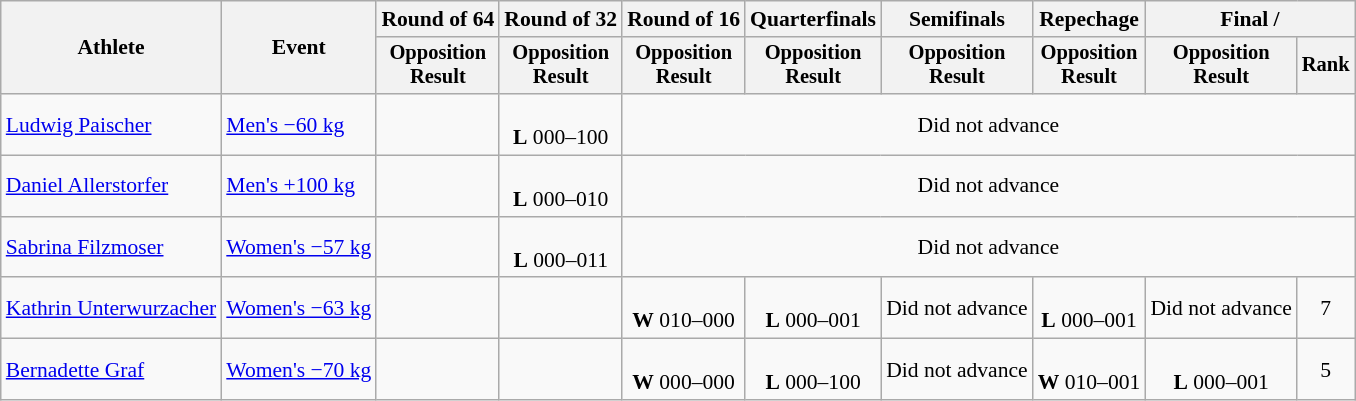<table class="wikitable" style="font-size:90%">
<tr>
<th rowspan="2">Athlete</th>
<th rowspan="2">Event</th>
<th>Round of 64</th>
<th>Round of 32</th>
<th>Round of 16</th>
<th>Quarterfinals</th>
<th>Semifinals</th>
<th>Repechage</th>
<th colspan=2>Final / </th>
</tr>
<tr style="font-size:95%">
<th>Opposition<br>Result</th>
<th>Opposition<br>Result</th>
<th>Opposition<br>Result</th>
<th>Opposition<br>Result</th>
<th>Opposition<br>Result</th>
<th>Opposition<br>Result</th>
<th>Opposition<br>Result</th>
<th>Rank</th>
</tr>
<tr align=center>
<td align=left><a href='#'>Ludwig Paischer</a></td>
<td align=left><a href='#'>Men's −60 kg</a></td>
<td></td>
<td><br><strong>L</strong> 000–100</td>
<td colspan=6>Did not advance</td>
</tr>
<tr align=center>
<td align=left><a href='#'>Daniel Allerstorfer</a></td>
<td align=left><a href='#'>Men's +100 kg</a></td>
<td></td>
<td><br><strong>L</strong> 000–010</td>
<td colspan=6>Did not advance</td>
</tr>
<tr align=center>
<td align=left><a href='#'>Sabrina Filzmoser</a></td>
<td align=left><a href='#'>Women's −57 kg</a></td>
<td></td>
<td><br><strong>L</strong> 000–011</td>
<td colspan=6>Did not advance</td>
</tr>
<tr align=center>
<td align=left><a href='#'>Kathrin Unterwurzacher</a></td>
<td align=left><a href='#'>Women's −63 kg</a></td>
<td></td>
<td></td>
<td><br><strong>W</strong> 010–000</td>
<td><br><strong>L</strong> 000–001</td>
<td>Did not advance</td>
<td><br><strong>L</strong> 000–001</td>
<td>Did not advance</td>
<td>7</td>
</tr>
<tr align=center>
<td align=left><a href='#'>Bernadette Graf</a></td>
<td align=left><a href='#'>Women's −70 kg</a></td>
<td></td>
<td></td>
<td><br><strong>W</strong> 000–000 </td>
<td><br><strong>L</strong> 000–100</td>
<td>Did not advance</td>
<td><br><strong>W</strong> 010–001</td>
<td><br><strong>L</strong> 000–001</td>
<td>5</td>
</tr>
</table>
